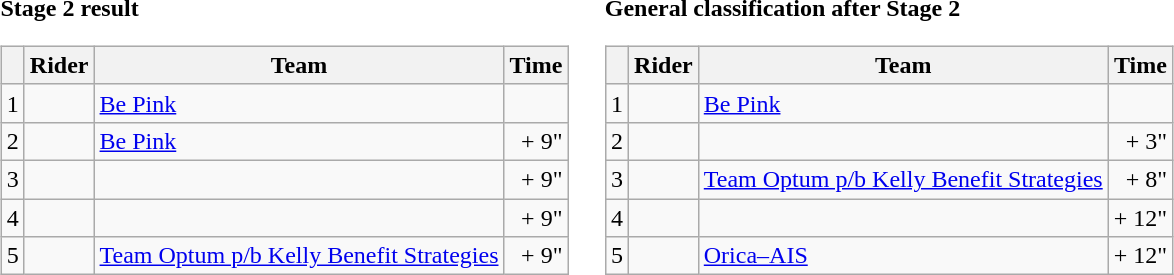<table>
<tr>
<td><strong>Stage 2 result</strong><br><table class="wikitable">
<tr>
<th></th>
<th>Rider</th>
<th>Team</th>
<th>Time</th>
</tr>
<tr>
<td>1</td>
<td></td>
<td><a href='#'>Be Pink</a></td>
<td align="right"></td>
</tr>
<tr>
<td>2</td>
<td></td>
<td><a href='#'>Be Pink</a></td>
<td align="right">+ 9"</td>
</tr>
<tr>
<td>3</td>
<td></td>
<td></td>
<td align="right">+ 9"</td>
</tr>
<tr>
<td>4</td>
<td></td>
<td></td>
<td align="right">+ 9"</td>
</tr>
<tr>
<td>5</td>
<td></td>
<td><a href='#'>Team Optum p/b Kelly Benefit Strategies</a></td>
<td align="right">+ 9"</td>
</tr>
</table>
</td>
<td></td>
<td><strong>General classification after Stage 2</strong><br><table class="wikitable">
<tr>
<th></th>
<th>Rider</th>
<th>Team</th>
<th>Time</th>
</tr>
<tr>
<td>1</td>
<td></td>
<td><a href='#'>Be Pink</a></td>
<td align="right"></td>
</tr>
<tr>
<td>2</td>
<td></td>
<td></td>
<td align="right">+ 3"</td>
</tr>
<tr>
<td>3</td>
<td></td>
<td><a href='#'>Team Optum p/b Kelly Benefit Strategies</a></td>
<td align="right">+ 8"</td>
</tr>
<tr>
<td>4</td>
<td></td>
<td></td>
<td align="right">+ 12"</td>
</tr>
<tr>
<td>5</td>
<td></td>
<td><a href='#'>Orica–AIS</a></td>
<td align="right">+ 12"</td>
</tr>
</table>
</td>
</tr>
</table>
